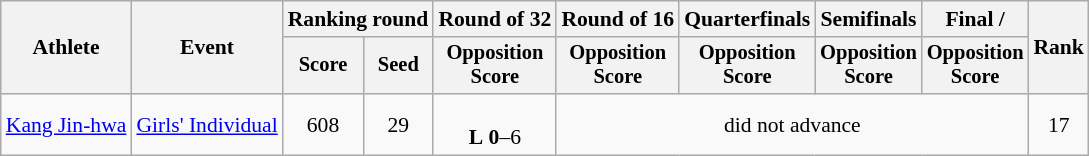<table class="wikitable" style="font-size:90%;">
<tr>
<th rowspan="2">Athlete</th>
<th rowspan="2">Event</th>
<th colspan="2">Ranking round</th>
<th>Round of 32</th>
<th>Round of 16</th>
<th>Quarterfinals</th>
<th>Semifinals</th>
<th>Final / </th>
<th rowspan=2>Rank</th>
</tr>
<tr style="font-size:95%">
<th>Score</th>
<th>Seed</th>
<th>Opposition<br>Score</th>
<th>Opposition<br>Score</th>
<th>Opposition<br>Score</th>
<th>Opposition<br>Score</th>
<th>Opposition<br>Score</th>
</tr>
<tr align=center>
<td align=left><a href='#'>Kang Jin-hwa</a></td>
<td><a href='#'>Girls' Individual</a></td>
<td>608</td>
<td>29</td>
<td><br><strong>L</strong> <strong>0</strong>–6</td>
<td colspan=4>did not advance</td>
<td>17</td>
</tr>
</table>
